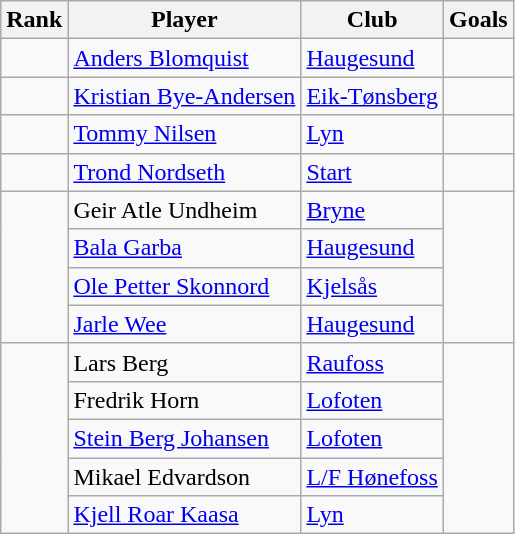<table class="wikitable">
<tr>
<th>Rank</th>
<th>Player</th>
<th>Club</th>
<th>Goals</th>
</tr>
<tr>
<td></td>
<td> <a href='#'>Anders Blomquist</a></td>
<td><a href='#'>Haugesund</a></td>
<td></td>
</tr>
<tr>
<td></td>
<td> <a href='#'>Kristian Bye-Andersen</a></td>
<td><a href='#'>Eik-Tønsberg</a></td>
<td></td>
</tr>
<tr>
<td></td>
<td> <a href='#'>Tommy Nilsen</a></td>
<td><a href='#'>Lyn</a></td>
<td></td>
</tr>
<tr>
<td></td>
<td> <a href='#'>Trond Nordseth</a></td>
<td><a href='#'>Start</a></td>
<td></td>
</tr>
<tr>
<td rowspan=4></td>
<td> Geir Atle Undheim</td>
<td><a href='#'>Bryne</a></td>
<td rowspan=4></td>
</tr>
<tr>
<td> <a href='#'>Bala Garba</a></td>
<td><a href='#'>Haugesund</a></td>
</tr>
<tr>
<td> <a href='#'>Ole Petter Skonnord</a></td>
<td><a href='#'>Kjelsås</a></td>
</tr>
<tr>
<td> <a href='#'>Jarle Wee</a></td>
<td><a href='#'>Haugesund</a></td>
</tr>
<tr>
<td rowspan=5></td>
<td> Lars Berg</td>
<td><a href='#'>Raufoss</a></td>
<td rowspan=5></td>
</tr>
<tr>
<td> Fredrik Horn</td>
<td><a href='#'>Lofoten</a></td>
</tr>
<tr>
<td> <a href='#'>Stein Berg Johansen</a></td>
<td><a href='#'>Lofoten</a></td>
</tr>
<tr>
<td> Mikael Edvardson</td>
<td><a href='#'>L/F Hønefoss</a></td>
</tr>
<tr>
<td> <a href='#'>Kjell Roar Kaasa</a></td>
<td><a href='#'>Lyn</a></td>
</tr>
</table>
